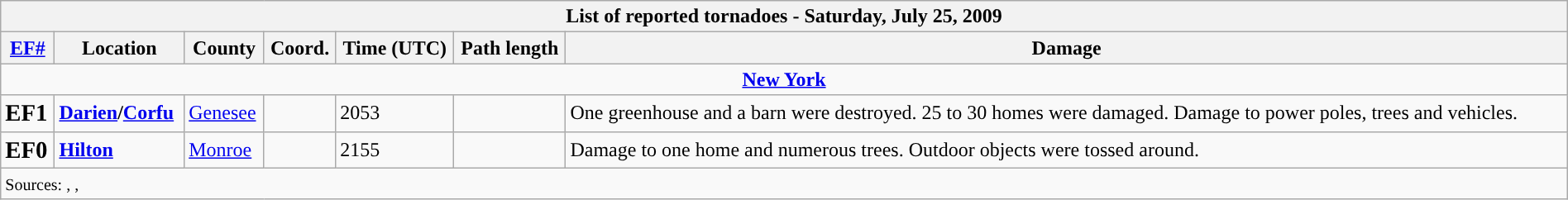<table class="wikitable collapsible" style="width:100%;">
<tr>
<th colspan="7">List of reported tornadoes - Saturday, July 25, 2009</th>
</tr>
<tr>
<th><a href='#'>EF#</a></th>
<th>Location</th>
<th>County</th>
<th>Coord.</th>
<th>Time (UTC)</th>
<th>Path length</th>
<th>Damage</th>
</tr>
<tr>
<td colspan="7" style="text-align:center;"><strong><a href='#'>New York</a></strong></td>
</tr>
<tr>
<td><big><strong>EF1</strong></big></td>
<td><strong><a href='#'>Darien</a>/<a href='#'>Corfu</a></strong></td>
<td><a href='#'>Genesee</a></td>
<td></td>
<td>2053</td>
<td></td>
<td>One greenhouse and a barn were destroyed. 25 to 30 homes were damaged. Damage to power poles, trees and vehicles.</td>
</tr>
<tr>
<td><big><strong>EF0</strong></big></td>
<td><strong><a href='#'>Hilton</a></strong></td>
<td><a href='#'>Monroe</a></td>
<td></td>
<td>2155</td>
<td></td>
<td>Damage to one home and numerous trees. Outdoor objects were tossed around.</td>
</tr>
<tr>
<td colspan="7"><small>Sources: , , </small></td>
</tr>
</table>
